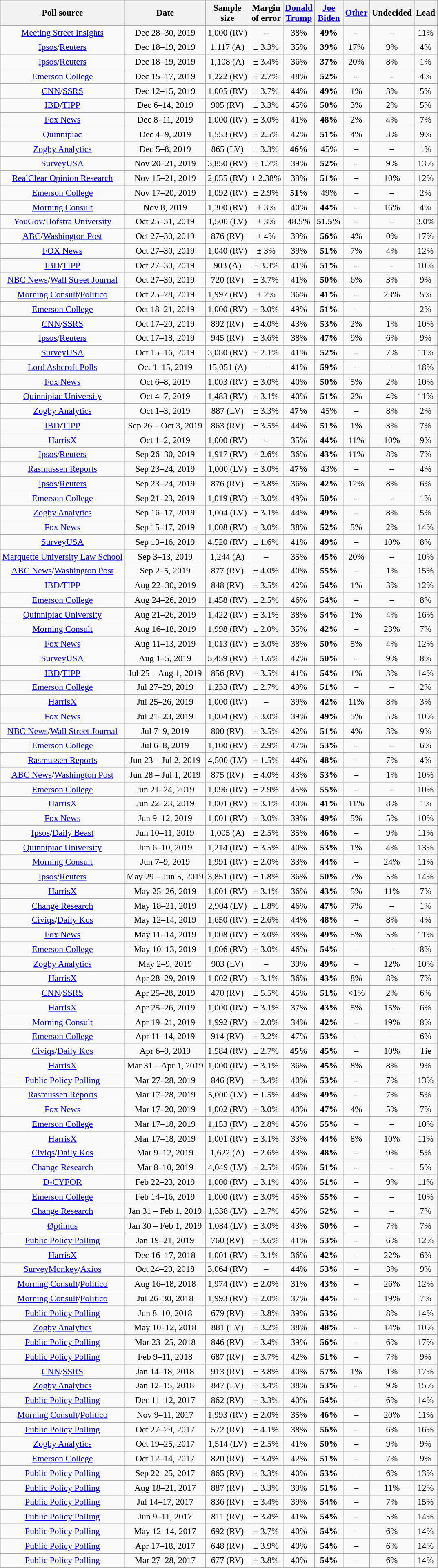<table class="wikitable sortable mw-collapsible mw-collapsed" style="text-align:center;font-size:90%;line-height:17px">
<tr>
<th>Poll source</th>
<th>Date</th>
<th>Sample<br>size</th>
<th>Margin<br>of error</th>
<th class="unsortable"><a href='#'>Donald<br>Trump</a><br><small></small></th>
<th class="unsortable"><a href='#'>Joe<br>Biden</a><br><small></small></th>
<th class="unsortable"><a href='#'>Other</a></th>
<th class="unsortable">Undecided</th>
<th>Lead</th>
</tr>
<tr>
<td><a href='#'>Meeting Street Insights</a></td>
<td data-sort-value="December 30, 2019">Dec 28–30, 2019</td>
<td>1,000 (RV)</td>
<td>–</td>
<td>38%</td>
<td><strong>49%</strong></td>
<td>–</td>
<td>–</td>
<td>11%</td>
</tr>
<tr>
<td><a href='#'>Ipsos</a>/<a href='#'>Reuters</a></td>
<td data-sort-value="December 19, 2019">Dec 18–19, 2019</td>
<td>1,117 (A)</td>
<td>± 3.3%</td>
<td>35%</td>
<td><strong>39%</strong></td>
<td>17%</td>
<td>9%</td>
<td>4%</td>
</tr>
<tr>
<td><a href='#'>Ipsos</a>/<a href='#'>Reuters</a></td>
<td data-sort-value="December 19, 2019">Dec 18–19, 2019</td>
<td>1,108 (A)</td>
<td>± 3.4%</td>
<td>36%</td>
<td><strong>37%</strong></td>
<td>20%</td>
<td>8%</td>
<td>1%</td>
</tr>
<tr>
<td><a href='#'>Emerson College</a></td>
<td data-sort-value="December 17, 2019">Dec 15–17, 2019</td>
<td>1,222 (RV)</td>
<td>± 2.7%</td>
<td>48%</td>
<td><strong>52%</strong></td>
<td>–</td>
<td>–</td>
<td>4%</td>
</tr>
<tr>
<td><a href='#'>CNN</a>/<a href='#'>SSRS</a></td>
<td data-sort-value="December 15, 2019">Dec 12–15, 2019</td>
<td>1,005 (RV)</td>
<td>± 3.7%</td>
<td>44%</td>
<td><strong>49%</strong></td>
<td>1%</td>
<td>3%</td>
<td>5%</td>
</tr>
<tr>
<td><a href='#'>IBD</a>/<a href='#'>TIPP</a></td>
<td data-sort-value="December 14, 2019">Dec 6–14, 2019</td>
<td>905 (RV)</td>
<td>± 3.3%</td>
<td>45%</td>
<td><strong>50%</strong></td>
<td>3%</td>
<td>2%</td>
<td>5%</td>
</tr>
<tr>
<td><a href='#'>Fox News</a></td>
<td data-sort-value="December 11, 2019">Dec 8–11, 2019</td>
<td>1,000 (RV)</td>
<td>± 3.0%</td>
<td>41%</td>
<td><strong>48%</strong></td>
<td>2%</td>
<td>4%</td>
<td>7%</td>
</tr>
<tr>
<td><a href='#'>Quinnipiac</a></td>
<td data-sort-value="December 9, 2019">Dec 4–9, 2019</td>
<td>1,553 (RV)</td>
<td>± 2.5%</td>
<td>42%</td>
<td><strong>51%</strong></td>
<td>4%</td>
<td>3%</td>
<td>9%</td>
</tr>
<tr>
<td><a href='#'>Zogby Analytics</a></td>
<td data-sort-value="December 8, 2019">Dec 5–8, 2019</td>
<td>865 (LV)</td>
<td>± 3.3%</td>
<td><strong>46%</strong></td>
<td>45%</td>
<td>–</td>
<td>–</td>
<td>1%</td>
</tr>
<tr>
<td><a href='#'>SurveyUSA</a></td>
<td data-sort-value="November 21, 2019">Nov 20–21, 2019</td>
<td>3,850 (RV)</td>
<td>± 1.7%</td>
<td>39%</td>
<td><strong>52%</strong></td>
<td>–</td>
<td>9%</td>
<td>13%</td>
</tr>
<tr>
<td><a href='#'>RealClear Opinion Research</a></td>
<td data-sort-value="November 21, 2019">Nov 15–21, 2019</td>
<td>2,055 (RV)</td>
<td>± 2.38%</td>
<td>39%</td>
<td><strong>51%</strong></td>
<td>–</td>
<td>10%</td>
<td>12%</td>
</tr>
<tr>
<td><a href='#'>Emerson College</a></td>
<td data-sort-value="November 20, 2019">Nov 17–20, 2019</td>
<td>1,092 (RV)</td>
<td>± 2.9%</td>
<td><strong>51%</strong></td>
<td>49%</td>
<td>–</td>
<td>–</td>
<td>2%</td>
</tr>
<tr>
<td><a href='#'>Morning Consult</a></td>
<td data-sort-value="November 8, 2019">Nov 8, 2019</td>
<td>1,300 (RV)</td>
<td>± 3%</td>
<td>40%</td>
<td><strong>44%</strong></td>
<td>–</td>
<td>16%</td>
<td>4%</td>
</tr>
<tr>
<td><a href='#'>YouGov</a>/<a href='#'>Hofstra University</a></td>
<td data-sort-value="October 31, 2019">Oct 25–31, 2019</td>
<td>1,500 (LV)</td>
<td>± 3%</td>
<td>48.5%</td>
<td><strong>51.5%</strong></td>
<td>–</td>
<td>–</td>
<td>3.0%</td>
</tr>
<tr>
<td><a href='#'>ABC</a>/<a href='#'>Washington Post</a></td>
<td data-sort-value="October 30, 2019">Oct 27–30, 2019</td>
<td>876 (RV)</td>
<td>± 4%</td>
<td>39%</td>
<td><strong>56%</strong></td>
<td>4% </td>
<td>0%</td>
<td>17%</td>
</tr>
<tr>
<td><a href='#'>FOX News</a></td>
<td data-sort-value="October 30, 2019">Oct 27–30, 2019</td>
<td>1,040 (RV)</td>
<td>± 3%</td>
<td>39%</td>
<td><strong>51%</strong></td>
<td>7%</td>
<td>4%</td>
<td>12%</td>
</tr>
<tr>
<td><a href='#'>IBD</a>/<a href='#'>TIPP</a></td>
<td data-sort-value="October 30, 2019">Oct 27–30, 2019</td>
<td>903 (A)</td>
<td>± 3.3%</td>
<td>41%</td>
<td><strong>51%</strong></td>
<td>–</td>
<td>–</td>
<td>10%</td>
</tr>
<tr>
<td><a href='#'>NBC News</a>/<a href='#'>Wall Street Journal</a></td>
<td data-sort-value="October 30, 2019">Oct 27–30, 2019</td>
<td>720 (RV)</td>
<td>± 3.7%</td>
<td>41%</td>
<td><strong>50%</strong></td>
<td>6%</td>
<td>3%</td>
<td>9%</td>
</tr>
<tr>
<td><a href='#'>Morning Consult</a>/<a href='#'>Politico</a></td>
<td data-sort-value="October 28, 2019">Oct 25–28, 2019</td>
<td>1,997 (RV)</td>
<td>± 2%</td>
<td>36%</td>
<td><strong>41%</strong></td>
<td>–</td>
<td>23%</td>
<td>5%</td>
</tr>
<tr>
<td><a href='#'>Emerson College</a></td>
<td data-sort-value="October 21, 2019">Oct 18–21, 2019</td>
<td>1,000 (RV)</td>
<td>± 3.0%</td>
<td>49%</td>
<td><strong>51%</strong></td>
<td>–</td>
<td>–</td>
<td>2%</td>
</tr>
<tr>
<td><a href='#'>CNN</a>/<a href='#'>SSRS</a></td>
<td data-sort-value="October 20, 2019">Oct 17–20, 2019</td>
<td>892 (RV)</td>
<td>± 4.0%</td>
<td>43%</td>
<td><strong>53%</strong></td>
<td>2%</td>
<td>1%</td>
<td>10%</td>
</tr>
<tr>
<td><a href='#'>Ipsos</a>/<a href='#'>Reuters</a></td>
<td data-sort-value="October 18, 2019">Oct 17–18, 2019</td>
<td>945 (RV)</td>
<td>± 3.6%</td>
<td>38%</td>
<td><strong>47%</strong></td>
<td>9%</td>
<td>6%</td>
<td>9%</td>
</tr>
<tr>
<td><a href='#'>SurveyUSA</a></td>
<td data-sort-value="October 16, 2019">Oct 15–16, 2019</td>
<td>3,080 (RV)</td>
<td>± 2.1%</td>
<td>41%</td>
<td><strong>52%</strong></td>
<td>–</td>
<td>7%</td>
<td>11%</td>
</tr>
<tr>
<td><a href='#'>Lord Ashcroft Polls</a></td>
<td data-sort-value="October 15, 2019">Oct 1–15, 2019</td>
<td>15,051 (A)</td>
<td>–</td>
<td>41%</td>
<td><strong>59%</strong></td>
<td>–</td>
<td>–</td>
<td>18%</td>
</tr>
<tr>
<td><a href='#'>Fox News</a></td>
<td data-sort-value="October 8, 2019">Oct 6–8, 2019</td>
<td>1,003 (RV)</td>
<td>± 3.0%</td>
<td>40%</td>
<td><strong>50%</strong></td>
<td>5%</td>
<td>2%</td>
<td>10%</td>
</tr>
<tr>
<td><a href='#'>Quinnipiac University</a></td>
<td data-sort-value="October 7, 2019">Oct 4–7, 2019</td>
<td>1,483 (RV)</td>
<td>± 3.1%</td>
<td>40%</td>
<td><strong>51%</strong></td>
<td>2%</td>
<td>4%</td>
<td>11%</td>
</tr>
<tr>
<td><a href='#'>Zogby Analytics</a></td>
<td data-sort-value="October 3, 2019">Oct 1–3, 2019</td>
<td>887 (LV)</td>
<td>± 3.3%</td>
<td><strong>47%</strong></td>
<td>45%</td>
<td>–</td>
<td>8%</td>
<td>2%</td>
</tr>
<tr>
<td><a href='#'>IBD</a>/<a href='#'>TIPP</a></td>
<td data-sort-value="October 3, 2019">Sep 26 – Oct 3, 2019</td>
<td>863 (RV)</td>
<td>± 3.5%</td>
<td>44%</td>
<td><strong>51%</strong></td>
<td>1%</td>
<td>3%</td>
<td>7%</td>
</tr>
<tr>
<td><a href='#'>HarrisX</a></td>
<td data-sort-value="October 2, 2019">Oct 1–2, 2019</td>
<td>1,000 (RV)</td>
<td>–</td>
<td>35%</td>
<td><strong>44%</strong></td>
<td>11%</td>
<td>10%</td>
<td>9%</td>
</tr>
<tr>
<td><a href='#'>Ipsos</a>/<a href='#'>Reuters</a></td>
<td data-sort-value="September 30, 2019">Sep 26–30, 2019</td>
<td>1,917 (RV)</td>
<td>± 2.6%</td>
<td>36%</td>
<td><strong>43%</strong></td>
<td>11%</td>
<td>8%</td>
<td>7%</td>
</tr>
<tr>
<td><a href='#'>Rasmussen Reports</a></td>
<td data-sort-value="September 24, 2019">Sep 23–24, 2019</td>
<td>1,000 (LV)</td>
<td>± 3.0%</td>
<td><strong>47%</strong></td>
<td>43%</td>
<td>–</td>
<td>–</td>
<td>4%</td>
</tr>
<tr>
<td><a href='#'>Ipsos</a>/<a href='#'>Reuters</a></td>
<td data-sort-value="September 24, 2019">Sep 23–24, 2019</td>
<td>876 (RV)</td>
<td>± 3.8%</td>
<td>36%</td>
<td><strong>42%</strong></td>
<td>12%</td>
<td>8%</td>
<td>6%</td>
</tr>
<tr>
<td><a href='#'>Emerson College</a></td>
<td data-sort-value="September 23, 2019">Sep 21–23, 2019</td>
<td>1,019 (RV)</td>
<td>± 3.0%</td>
<td>49%</td>
<td><strong>50%</strong></td>
<td>–</td>
<td>–</td>
<td>1%</td>
</tr>
<tr>
<td><a href='#'>Zogby Analytics</a></td>
<td data-sort-value="September 17, 2019">Sep 16–17, 2019</td>
<td>1,004 (LV)</td>
<td>± 3.1%</td>
<td>44%</td>
<td><strong>49%</strong></td>
<td>–</td>
<td>8%</td>
<td>5%</td>
</tr>
<tr>
<td><a href='#'>Fox News</a></td>
<td data-sort-value="September 17, 2019">Sep 15–17, 2019</td>
<td>1,008 (RV)</td>
<td>± 3.0%</td>
<td>38%</td>
<td><strong>52%</strong></td>
<td>5%</td>
<td>2%</td>
<td>14%</td>
</tr>
<tr>
<td><a href='#'>SurveyUSA</a></td>
<td data-sort-value="September 16, 2019">Sep 13–16, 2019</td>
<td>4,520 (RV)</td>
<td>± 1.6%</td>
<td>41%</td>
<td><strong>49%</strong></td>
<td>–</td>
<td>10%</td>
<td>8%</td>
</tr>
<tr>
<td><a href='#'>Marquette University Law School</a></td>
<td data-sort-value="September 13, 2019">Sep 3–13, 2019</td>
<td>1,244 (A)</td>
<td>–</td>
<td>35%</td>
<td><strong>45%</strong></td>
<td>20%</td>
<td>–</td>
<td>10%</td>
</tr>
<tr>
<td><a href='#'>ABC News</a>/<a href='#'>Washington Post</a></td>
<td data-sort-value="September 5, 2019">Sep 2–5, 2019</td>
<td>877 (RV)</td>
<td>± 4.0%</td>
<td>40%</td>
<td><strong>55%</strong></td>
<td>–</td>
<td>1%</td>
<td>15%</td>
</tr>
<tr>
<td><a href='#'>IBD</a>/<a href='#'>TIPP</a></td>
<td data-sort-value="August 30, 2019">Aug 22–30, 2019</td>
<td>848 (RV)</td>
<td>± 3.5%</td>
<td>42%</td>
<td><strong>54%</strong></td>
<td>1%</td>
<td>3%</td>
<td>12%</td>
</tr>
<tr>
<td><a href='#'>Emerson College</a></td>
<td data-sort-value="August 26, 2019">Aug 24–26, 2019</td>
<td>1,458 (RV)</td>
<td>± 2.5%</td>
<td>46%</td>
<td><strong>54%</strong></td>
<td>–</td>
<td>–</td>
<td>8%</td>
</tr>
<tr>
<td><a href='#'>Quinnipiac University</a></td>
<td data-sort-value="August 26, 2019">Aug 21–26, 2019</td>
<td>1,422 (RV)</td>
<td>± 3.1%</td>
<td>38%</td>
<td><strong>54%</strong></td>
<td>1%</td>
<td>4%</td>
<td>16%</td>
</tr>
<tr>
<td><a href='#'>Morning Consult</a></td>
<td data-sort-value="August 18, 2019">Aug 16–18, 2019</td>
<td>1,998 (RV)</td>
<td>± 2.0%</td>
<td>35%</td>
<td><strong>42%</strong></td>
<td>–</td>
<td>23%</td>
<td>7%</td>
</tr>
<tr>
<td><a href='#'>Fox News</a></td>
<td data-sort-value="August 13, 2019">Aug 11–13, 2019</td>
<td>1,013 (RV)</td>
<td>± 3.0%</td>
<td>38%</td>
<td><strong>50%</strong></td>
<td>5%</td>
<td>4%</td>
<td>12%</td>
</tr>
<tr>
<td><a href='#'>SurveyUSA</a></td>
<td data-sort-value="August 5, 2019">Aug 1–5, 2019</td>
<td>5,459 (RV)</td>
<td>± 1.6%</td>
<td>42%</td>
<td><strong>50%</strong></td>
<td>–</td>
<td>9%</td>
<td>8%</td>
</tr>
<tr>
<td><a href='#'>IBD</a>/<a href='#'>TIPP</a></td>
<td data-sort-value="August 1, 2019">Jul 25 – Aug 1, 2019</td>
<td>856 (RV)</td>
<td>± 3.5%</td>
<td>41%</td>
<td><strong>54%</strong></td>
<td>1%</td>
<td>3%</td>
<td>14%</td>
</tr>
<tr>
<td><a href='#'>Emerson College</a></td>
<td data-sort-value="July 29, 2019">Jul 27–29, 2019</td>
<td>1,233 (RV)</td>
<td>± 2.7%</td>
<td>49%</td>
<td><strong>51%</strong></td>
<td>–</td>
<td>–</td>
<td>2%</td>
</tr>
<tr>
<td><a href='#'>HarrisX</a></td>
<td data-sort-value="July 26, 2019">Jul 25–26, 2019</td>
<td>1,000 (RV)</td>
<td>–</td>
<td>39%</td>
<td><strong>42%</strong></td>
<td>11%</td>
<td>8%</td>
<td>3%</td>
</tr>
<tr>
<td><a href='#'>Fox News</a></td>
<td data-sort-value="July 23, 2019">Jul 21–23, 2019</td>
<td>1,004 (RV)</td>
<td>± 3.0%</td>
<td>39%</td>
<td><strong>49%</strong></td>
<td>5%</td>
<td>5%</td>
<td>10%</td>
</tr>
<tr>
<td><a href='#'>NBC News</a>/<a href='#'>Wall Street Journal</a></td>
<td data-sort-value="July 9, 2019">Jul 7–9, 2019</td>
<td>800 (RV)</td>
<td>± 3.5%</td>
<td>42%</td>
<td><strong>51%</strong></td>
<td>4%</td>
<td>3%</td>
<td>9%</td>
</tr>
<tr>
<td><a href='#'>Emerson College</a></td>
<td data-sort-value="July 8, 2019">Jul 6–8, 2019</td>
<td>1,100 (RV)</td>
<td>± 2.9%</td>
<td>47%</td>
<td><strong>53%</strong></td>
<td>–</td>
<td>–</td>
<td>6%</td>
</tr>
<tr>
<td><a href='#'>Rasmussen Reports</a></td>
<td data-sort-value="July 2, 2019">Jun 23 – Jul 2, 2019</td>
<td>4,500 (LV)</td>
<td>± 1.5%</td>
<td>44%</td>
<td><strong>48%</strong></td>
<td>–</td>
<td>7%</td>
<td>4%</td>
</tr>
<tr>
<td><a href='#'>ABC News</a>/<a href='#'>Washington Post</a></td>
<td data-sort-value="July 1, 2019">Jun 28 – Jul 1, 2019</td>
<td>875 (RV)</td>
<td>± 4.0%</td>
<td>43%</td>
<td><strong>53%</strong></td>
<td>–</td>
<td>1%</td>
<td>10%</td>
</tr>
<tr>
<td><a href='#'>Emerson College</a></td>
<td data-sort-value="June 24, 2019">Jun 21–24, 2019</td>
<td>1,096 (RV)</td>
<td>± 2.9%</td>
<td>45%</td>
<td><strong>55%</strong></td>
<td>–</td>
<td>–</td>
<td>10%</td>
</tr>
<tr>
<td><a href='#'>HarrisX</a></td>
<td data-sort-value="June 23, 2019">Jun 22–23, 2019</td>
<td>1,001 (RV)</td>
<td>± 3.1%</td>
<td>40%</td>
<td><strong>41%</strong></td>
<td>11%</td>
<td>8%</td>
<td>1%</td>
</tr>
<tr>
<td><a href='#'>Fox News</a></td>
<td data-sort-value="June 12, 2019">Jun 9–12, 2019</td>
<td>1,001 (RV)</td>
<td>± 3.0%</td>
<td>39%</td>
<td><strong>49%</strong></td>
<td>5%</td>
<td>5%</td>
<td>10%</td>
</tr>
<tr>
<td><a href='#'>Ipsos</a>/<a href='#'>Daily Beast</a></td>
<td data-sort-value="June 11, 2019">Jun 10–11, 2019</td>
<td>1,005 (A)</td>
<td>± 2.5%</td>
<td>35%</td>
<td><strong>46%</strong></td>
<td>–</td>
<td>9%</td>
<td>11%</td>
</tr>
<tr>
<td><a href='#'>Quinnipiac University</a></td>
<td data-sort-value="June 10, 2019">Jun 6–10, 2019</td>
<td>1,214 (RV)</td>
<td>± 3.5%</td>
<td>40%</td>
<td><strong>53%</strong></td>
<td>1%</td>
<td>4%</td>
<td>13%</td>
</tr>
<tr>
<td><a href='#'>Morning Consult</a></td>
<td data-sort-value="June 9, 2019">Jun 7–9, 2019</td>
<td>1,991 (RV)</td>
<td>± 2.0%</td>
<td>33%</td>
<td><strong>44%</strong></td>
<td>–</td>
<td>24%</td>
<td>11%</td>
</tr>
<tr>
<td><a href='#'>Ipsos</a>/<a href='#'>Reuters</a></td>
<td data-sort-value="June 5, 2019">May 29 – Jun 5, 2019</td>
<td>3,851 (RV)</td>
<td>± 1.8%</td>
<td>36%</td>
<td><strong>50%</strong></td>
<td>7%</td>
<td>5%</td>
<td>14%</td>
</tr>
<tr>
<td><a href='#'>HarrisX</a></td>
<td data-sort-value="May 26, 2019">May 25–26, 2019</td>
<td>1,001 (RV)</td>
<td>± 3.1%</td>
<td>36%</td>
<td><strong>43%</strong></td>
<td>5%</td>
<td>11%</td>
<td>7%</td>
</tr>
<tr>
<td><a href='#'>Change Research</a></td>
<td data-sort-value="May 21, 2019">May 18–21, 2019</td>
<td>2,904 (LV)</td>
<td>± 1.8%</td>
<td>46%</td>
<td><strong>47%</strong></td>
<td>7%</td>
<td>–</td>
<td>1%</td>
</tr>
<tr>
<td><a href='#'>Civiqs</a>/<a href='#'>Daily Kos</a></td>
<td data-sort-value="May 14, 2019">May 12–14, 2019</td>
<td>1,650 (RV)</td>
<td>± 2.6%</td>
<td>44%</td>
<td><strong>48%</strong></td>
<td>–</td>
<td>8%</td>
<td>4%</td>
</tr>
<tr>
<td><a href='#'>Fox News</a></td>
<td data-sort-value="May 14, 2019">May 11–14, 2019</td>
<td>1,008 (RV)</td>
<td>± 3.0%</td>
<td>38%</td>
<td><strong>49%</strong></td>
<td>5%</td>
<td>5%</td>
<td>11%</td>
</tr>
<tr>
<td><a href='#'>Emerson College</a></td>
<td data-sort-value="May 13, 2019">May 10–13, 2019</td>
<td>1,006 (RV)</td>
<td>± 3.0%</td>
<td>46%</td>
<td><strong>54%</strong></td>
<td>–</td>
<td>–</td>
<td>8%</td>
</tr>
<tr>
<td><a href='#'>Zogby Analytics</a></td>
<td data-sort-value="May 9, 2019">May 2–9, 2019</td>
<td>903 (LV)</td>
<td>–</td>
<td>39%</td>
<td><strong>49%</strong></td>
<td>–</td>
<td>12%</td>
<td>10%</td>
</tr>
<tr>
<td><a href='#'>HarrisX</a></td>
<td data-sort-value="April 29, 2019">Apr 28–29, 2019</td>
<td>1,002 (RV)</td>
<td>± 3.1%</td>
<td>36%</td>
<td><strong>43%</strong></td>
<td>8%</td>
<td>8%</td>
<td>7%</td>
</tr>
<tr>
<td><a href='#'>CNN</a>/<a href='#'>SSRS</a></td>
<td data-sort-value="April 28, 2019">Apr 25–28, 2019</td>
<td>470 (RV)</td>
<td>± 5.5%</td>
<td>45%</td>
<td><strong>51%</strong></td>
<td><1%</td>
<td>2%</td>
<td>6%</td>
</tr>
<tr>
<td><a href='#'>HarrisX</a></td>
<td data-sort-value="April 26, 2019">Apr 25–26, 2019</td>
<td>1,000 (RV)</td>
<td>± 3.1%</td>
<td>37%</td>
<td><strong>43%</strong></td>
<td>5%</td>
<td>15%</td>
<td>6%</td>
</tr>
<tr>
<td><a href='#'>Morning Consult</a></td>
<td data-sort-value="April 21, 2019">Apr 19–21, 2019</td>
<td>1,992 (RV)</td>
<td>± 2.0%</td>
<td>34%</td>
<td><strong>42%</strong></td>
<td>–</td>
<td>19%</td>
<td>8%</td>
</tr>
<tr>
<td><a href='#'>Emerson College</a></td>
<td data-sort-value="April 14, 2019">Apr 11–14, 2019</td>
<td>914 (RV)</td>
<td>± 3.2%</td>
<td>47%</td>
<td><strong>53%</strong></td>
<td>–</td>
<td>–</td>
<td>6%</td>
</tr>
<tr>
<td><a href='#'>Civiqs</a>/<a href='#'>Daily Kos</a></td>
<td data-sort-value="April 9, 2019">Apr 6–9, 2019</td>
<td>1,584 (RV)</td>
<td>± 2.7%</td>
<td><strong>45%</strong></td>
<td><strong>45%</strong></td>
<td>–</td>
<td>10%</td>
<td>Tie</td>
</tr>
<tr>
<td><a href='#'>HarrisX</a></td>
<td data-sort-value="April 1, 2019">Mar 31 – Apr 1, 2019</td>
<td>1,000 (RV)</td>
<td>± 3.1%</td>
<td>36%</td>
<td><strong>45%</strong></td>
<td>8%</td>
<td>8%</td>
<td>9%</td>
</tr>
<tr>
<td><a href='#'>Public Policy Polling</a></td>
<td data-sort-value="March 28, 2019">Mar 27–28, 2019</td>
<td>846 (RV)</td>
<td>± 3.4%</td>
<td>40%</td>
<td><strong>53%</strong></td>
<td>–</td>
<td>7%</td>
<td>13%</td>
</tr>
<tr>
<td><a href='#'>Rasmussen Reports</a></td>
<td data-sort-value="March 28, 2019">Mar 17–28, 2019</td>
<td>5,000 (LV)</td>
<td>± 1.5%</td>
<td>44%</td>
<td><strong>49%</strong></td>
<td>–</td>
<td>7%</td>
<td>5%</td>
</tr>
<tr>
<td><a href='#'>Fox News</a></td>
<td data-sort-value="March 20, 2019">Mar 17–20, 2019</td>
<td>1,002 (RV)</td>
<td>± 3.0%</td>
<td>40%</td>
<td><strong>47%</strong></td>
<td>4%</td>
<td>5%</td>
<td>7%</td>
</tr>
<tr>
<td><a href='#'>Emerson College</a></td>
<td data-sort-value="March 18, 2019">Mar 17–18, 2019</td>
<td>1,153 (RV)</td>
<td>± 2.8%</td>
<td>45%</td>
<td><strong>55%</strong></td>
<td>–</td>
<td>–</td>
<td>10%</td>
</tr>
<tr>
<td><a href='#'>HarrisX</a></td>
<td data-sort-value="March 18, 2019">Mar 17–18, 2019</td>
<td>1,001 (RV)</td>
<td>± 3.1%</td>
<td>33%</td>
<td><strong>44%</strong></td>
<td>8%</td>
<td>10%</td>
<td>11%</td>
</tr>
<tr>
<td><a href='#'>Civiqs</a>/<a href='#'>Daily Kos</a></td>
<td data-sort-value="March 12, 2019">Mar 9–12, 2019</td>
<td>1,622 (A)</td>
<td>± 2.6%</td>
<td>43%</td>
<td><strong>48%</strong></td>
<td>–</td>
<td>9%</td>
<td>5%</td>
</tr>
<tr>
<td><a href='#'>Change Research</a></td>
<td data-sort-value="March 10, 2019">Mar 8–10, 2019</td>
<td>4,049 (LV)</td>
<td>± 2.5%</td>
<td>46%</td>
<td><strong>51%</strong></td>
<td>–</td>
<td>–</td>
<td>5%</td>
</tr>
<tr>
<td><a href='#'>D-CYFOR</a></td>
<td data-sort-value="February 23, 2019">Feb 22–23, 2019</td>
<td>1,000 (RV)</td>
<td>± 3.1%</td>
<td>40%</td>
<td><strong>51%</strong></td>
<td>–</td>
<td>9%</td>
<td>11%</td>
</tr>
<tr>
<td><a href='#'>Emerson College</a></td>
<td data-sort-value="February 16, 2019">Feb 14–16, 2019</td>
<td>1,000 (RV)</td>
<td>± 3.0%</td>
<td>45%</td>
<td><strong>55%</strong></td>
<td>–</td>
<td>–</td>
<td>10%</td>
</tr>
<tr>
<td><a href='#'>Change Research</a></td>
<td data-sort-value="February 1, 2019">Jan 31 – Feb 1, 2019</td>
<td>1,338 (LV)</td>
<td>± 2.7%</td>
<td>45%</td>
<td><strong>52%</strong></td>
<td>–</td>
<td>–</td>
<td>7%</td>
</tr>
<tr>
<td><a href='#'>Øptimus</a></td>
<td data-sort-value="February 1, 2019">Jan 30 – Feb 1, 2019</td>
<td>1,084 (LV)</td>
<td>± 3.0%</td>
<td>43%</td>
<td><strong>50%</strong></td>
<td>–</td>
<td>7%</td>
<td>7%</td>
</tr>
<tr>
<td><a href='#'>Public Policy Polling</a></td>
<td data-sort-value="January 21, 2019">Jan 19–21, 2019</td>
<td>760 (RV)</td>
<td>± 3.6%</td>
<td>41%</td>
<td><strong>53%</strong></td>
<td>–</td>
<td>6%</td>
<td>12%</td>
</tr>
<tr>
<td><a href='#'>HarrisX</a></td>
<td data-sort-value="December 17, 2018">Dec 16–17, 2018</td>
<td>1,001 (RV)</td>
<td>± 3.1%</td>
<td>36%</td>
<td><strong>42%</strong></td>
<td>–</td>
<td>22%</td>
<td>6%</td>
</tr>
<tr>
<td><a href='#'>SurveyMonkey</a>/<a href='#'>Axios</a></td>
<td data-sort-value="October 29, 2018">Oct 24–29, 2018</td>
<td>3,064 (RV)</td>
<td>–</td>
<td>44%</td>
<td><strong>53%</strong></td>
<td>–</td>
<td>3%</td>
<td>9%</td>
</tr>
<tr>
<td><a href='#'>Morning Consult</a>/<a href='#'>Politico</a></td>
<td data-sort-value="August 18, 2018">Aug 16–18, 2018</td>
<td>1,974 (RV)</td>
<td>± 2.0%</td>
<td>31%</td>
<td><strong>43%</strong></td>
<td>–</td>
<td>26%</td>
<td>12%</td>
</tr>
<tr>
<td><a href='#'>Morning Consult</a>/<a href='#'>Politico</a></td>
<td data-sort-value="July 30, 2018">Jul 26–30, 2018</td>
<td>1,993 (RV)</td>
<td>± 2.0%</td>
<td>37%</td>
<td><strong>44%</strong></td>
<td>–</td>
<td>19%</td>
<td>7%</td>
</tr>
<tr>
<td><a href='#'>Public Policy Polling</a></td>
<td data-sort-value="June 10, 2018">Jun 8–10, 2018</td>
<td>679 (RV)</td>
<td>± 3.8%</td>
<td>39%</td>
<td><strong>53%</strong></td>
<td>–</td>
<td>8%</td>
<td>14%</td>
</tr>
<tr>
<td><a href='#'>Zogby Analytics</a></td>
<td data-sort-value="May 12, 2018">May 10–12, 2018</td>
<td>881 (LV)</td>
<td>± 3.2%</td>
<td>38%</td>
<td><strong>48%</strong></td>
<td>–</td>
<td>14%</td>
<td>10%</td>
</tr>
<tr>
<td><a href='#'>Public Policy Polling</a></td>
<td data-sort-value="March 25, 2018">Mar 23–25, 2018</td>
<td>846 (RV)</td>
<td>± 3.4%</td>
<td>39%</td>
<td><strong>56%</strong></td>
<td>–</td>
<td>6%</td>
<td>17%</td>
</tr>
<tr>
<td><a href='#'>Public Policy Polling</a></td>
<td data-sort-value="February 11, 2018">Feb 9–11, 2018</td>
<td>687 (RV)</td>
<td>± 3.7%</td>
<td>42%</td>
<td><strong>51%</strong></td>
<td>–</td>
<td>7%</td>
<td>9%</td>
</tr>
<tr>
<td><a href='#'>CNN</a>/<a href='#'>SSRS</a></td>
<td data-sort-value="January 18, 2018">Jan 14–18, 2018</td>
<td>913 (RV)</td>
<td>± 3.8%</td>
<td>40%</td>
<td><strong>57%</strong></td>
<td>1%</td>
<td>1%</td>
<td>17%</td>
</tr>
<tr>
<td><a href='#'>Zogby Analytics</a></td>
<td data-sort-value="January 15, 2018">Jan 12–15, 2018</td>
<td>847 (LV)</td>
<td>± 3.4%</td>
<td>38%</td>
<td><strong>53%</strong></td>
<td>–</td>
<td>9%</td>
<td>15%</td>
</tr>
<tr>
<td><a href='#'>Public Policy Polling</a></td>
<td data-sort-value="December 12, 2017">Dec 11–12, 2017</td>
<td>862 (RV)</td>
<td>± 3.3%</td>
<td>40%</td>
<td><strong>54%</strong></td>
<td>–</td>
<td>6%</td>
<td>14%</td>
</tr>
<tr>
<td><a href='#'>Morning Consult</a>/<a href='#'>Politico</a></td>
<td data-sort-value="November 11, 2017">Nov 9–11, 2017</td>
<td>1,993 (RV)</td>
<td>± 2.0%</td>
<td>35%</td>
<td><strong>46%</strong></td>
<td>–</td>
<td>20%</td>
<td>11%</td>
</tr>
<tr>
<td><a href='#'>Public Policy Polling</a></td>
<td data-sort-value="October 29, 2017">Oct 27–29, 2017</td>
<td>572 (RV)</td>
<td>± 4.1%</td>
<td>38%</td>
<td><strong>56%</strong></td>
<td>–</td>
<td>6%</td>
<td>16%</td>
</tr>
<tr>
<td><a href='#'>Zogby Analytics</a></td>
<td data-sort-value="October 25, 2017">Oct 19–25, 2017</td>
<td>1,514 (LV)</td>
<td>± 2.5%</td>
<td>41%</td>
<td><strong>50%</strong></td>
<td>–</td>
<td>9%</td>
<td>9%</td>
</tr>
<tr>
<td><a href='#'>Emerson College</a></td>
<td data-sort-value="October 14, 2017">Oct 12–14, 2017</td>
<td>820 (RV)</td>
<td>± 3.4%</td>
<td>42%</td>
<td><strong>51%</strong></td>
<td>–</td>
<td>7%</td>
<td>9%</td>
</tr>
<tr>
<td><a href='#'>Public Policy Polling</a></td>
<td data-sort-value="September 25, 2017">Sep 22–25, 2017</td>
<td>865 (RV)</td>
<td>± 3.3%</td>
<td>40%</td>
<td><strong>53%</strong></td>
<td>–</td>
<td>6%</td>
<td>13%</td>
</tr>
<tr>
<td><a href='#'>Public Policy Polling</a></td>
<td data-sort-value="August 21, 2017">Aug 18–21, 2017</td>
<td>887 (RV)</td>
<td>± 3.3%</td>
<td>39%</td>
<td><strong>51%</strong></td>
<td>–</td>
<td>11%</td>
<td>12%</td>
</tr>
<tr>
<td><a href='#'>Public Policy Polling</a></td>
<td data-sort-value="July 17, 2017">Jul 14–17, 2017</td>
<td>836 (RV)</td>
<td>± 3.4%</td>
<td>39%</td>
<td><strong>54%</strong></td>
<td>–</td>
<td>7%</td>
<td>15%</td>
</tr>
<tr>
<td><a href='#'>Public Policy Polling</a></td>
<td data-sort-value="June 11, 2017">Jun 9–11, 2017</td>
<td>811 (RV)</td>
<td>± 3.4%</td>
<td>41%</td>
<td><strong>54%</strong></td>
<td>–</td>
<td>5%</td>
<td>14%</td>
</tr>
<tr>
<td><a href='#'>Public Policy Polling</a></td>
<td data-sort-value="May 14, 2017">May 12–14, 2017</td>
<td>692 (RV)</td>
<td>± 3.7%</td>
<td>40%</td>
<td><strong>54%</strong></td>
<td>–</td>
<td>6%</td>
<td>14%</td>
</tr>
<tr>
<td><a href='#'>Public Policy Polling</a></td>
<td data-sort-value="April 18, 2017">Apr 17–18, 2017</td>
<td>648 (RV)</td>
<td>± 3.9%</td>
<td>40%</td>
<td><strong>54%</strong></td>
<td>–</td>
<td>6%</td>
<td>14%</td>
</tr>
<tr>
<td><a href='#'>Public Policy Polling</a></td>
<td data-sort-value="March 28, 2017">Mar 27–28, 2017</td>
<td>677 (RV)</td>
<td>± 3.8%</td>
<td>40%</td>
<td><strong>54%</strong></td>
<td>–</td>
<td>6%</td>
<td>14%</td>
</tr>
</table>
